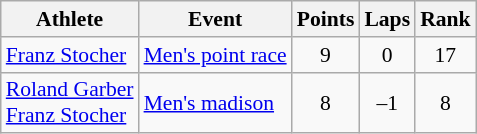<table class="wikitable" style="font-size:90%">
<tr>
<th>Athlete</th>
<th>Event</th>
<th>Points</th>
<th>Laps</th>
<th>Rank</th>
</tr>
<tr align=center>
<td align=left><a href='#'>Franz Stocher</a></td>
<td align=left><a href='#'>Men's point race</a></td>
<td>9</td>
<td>0</td>
<td>17</td>
</tr>
<tr align=center>
<td align=left><a href='#'>Roland Garber</a><br><a href='#'>Franz Stocher</a></td>
<td align=left><a href='#'>Men's madison</a></td>
<td>8</td>
<td>–1</td>
<td>8</td>
</tr>
</table>
